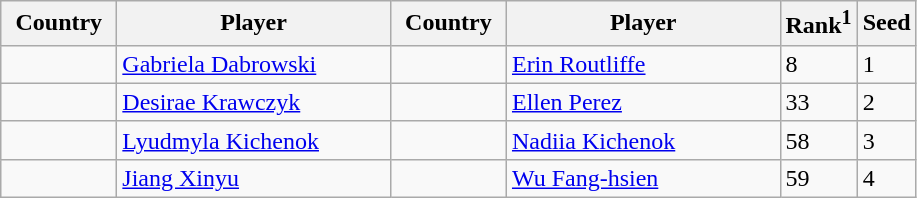<table class="sortable wikitable">
<tr>
<th width="70">Country</th>
<th width="175">Player</th>
<th width="70">Country</th>
<th width="175">Player</th>
<th>Rank<sup>1</sup></th>
<th>Seed</th>
</tr>
<tr>
<td></td>
<td><a href='#'>Gabriela Dabrowski</a></td>
<td></td>
<td><a href='#'>Erin Routliffe</a></td>
<td>8</td>
<td>1</td>
</tr>
<tr>
<td></td>
<td><a href='#'>Desirae Krawczyk</a></td>
<td></td>
<td><a href='#'>Ellen Perez</a></td>
<td>33</td>
<td>2</td>
</tr>
<tr>
<td></td>
<td><a href='#'>Lyudmyla Kichenok</a></td>
<td></td>
<td><a href='#'>Nadiia Kichenok</a></td>
<td>58</td>
<td>3</td>
</tr>
<tr>
<td></td>
<td><a href='#'>Jiang Xinyu</a></td>
<td></td>
<td><a href='#'>Wu Fang-hsien</a></td>
<td>59</td>
<td>4</td>
</tr>
</table>
